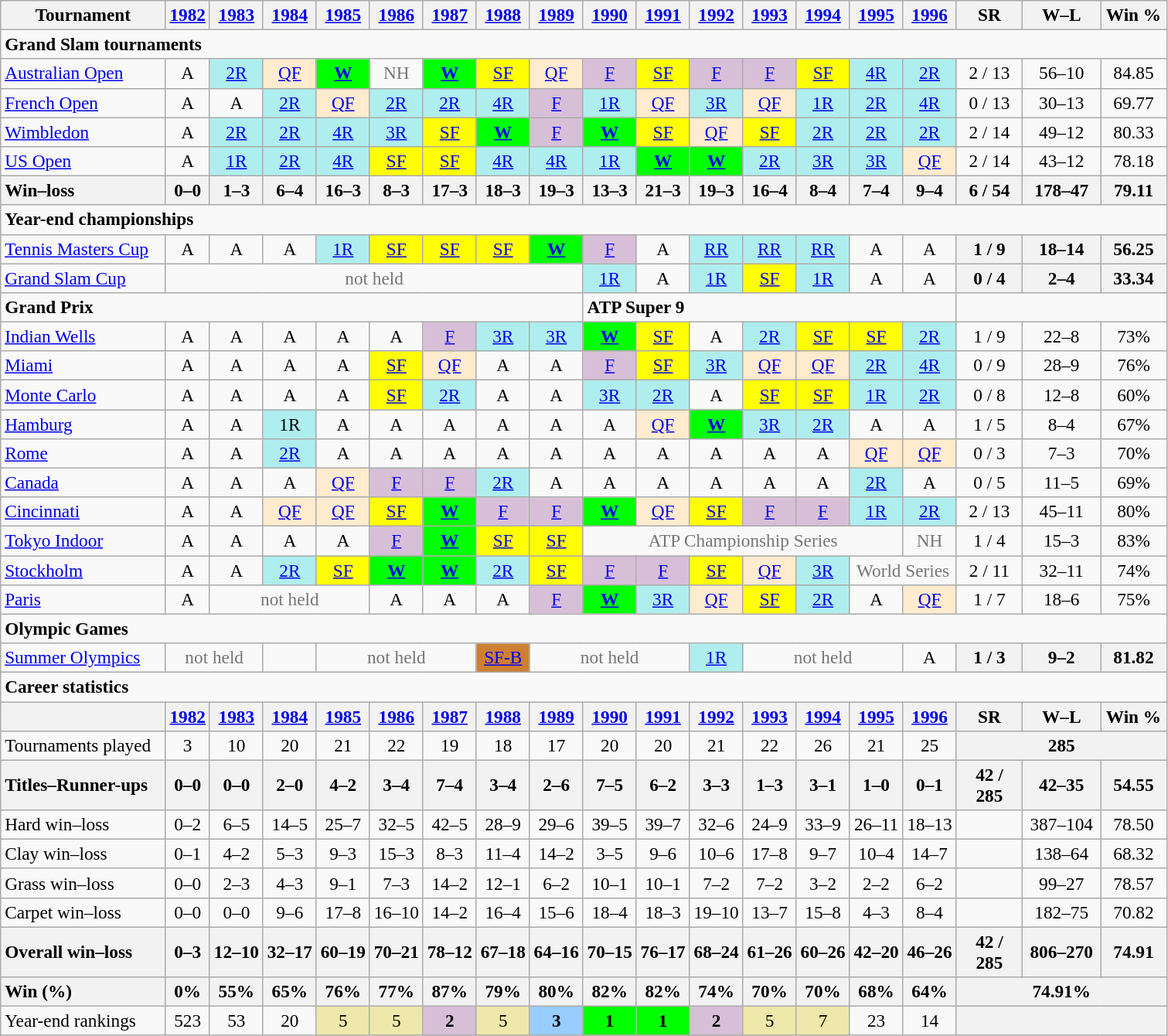<table class=wikitable style=text-align:center;font-size:97%>
<tr>
<th width=135>Tournament</th>
<th><a href='#'>1982</a></th>
<th><a href='#'>1983</a></th>
<th><a href='#'>1984</a></th>
<th><a href='#'>1985</a></th>
<th><a href='#'>1986</a></th>
<th><a href='#'>1987</a></th>
<th><a href='#'>1988</a></th>
<th><a href='#'>1989</a></th>
<th><a href='#'>1990</a></th>
<th><a href='#'>1991</a></th>
<th><a href='#'>1992</a></th>
<th><a href='#'>1993</a></th>
<th><a href='#'>1994</a></th>
<th><a href='#'>1995</a></th>
<th><a href='#'>1996</a></th>
<th>SR</th>
<th width=60>W–L</th>
<th width=40>Win %</th>
</tr>
<tr>
<td colspan=20 align=left><strong>Grand Slam tournaments</strong></td>
</tr>
<tr>
<td align=left><a href='#'>Australian Open</a></td>
<td>A</td>
<td bgcolor=afeeee><a href='#'>2R</a></td>
<td bgcolor=ffebcd><a href='#'>QF</a></td>
<td bgcolor=lime><strong><a href='#'>W</a></strong></td>
<td colspan=1 style=color:#767676>NH</td>
<td bgcolor=lime><strong><a href='#'>W</a></strong></td>
<td bgcolor=yellow><a href='#'>SF</a></td>
<td bgcolor=ffebcd><a href='#'>QF</a></td>
<td bgcolor=thistle><a href='#'>F</a></td>
<td bgcolor=yellow><a href='#'>SF</a></td>
<td bgcolor=thistle><a href='#'>F</a></td>
<td bgcolor=thistle><a href='#'>F</a></td>
<td bgcolor=yellow><a href='#'>SF</a></td>
<td bgcolor=afeeee><a href='#'>4R</a></td>
<td bgcolor=afeeee><a href='#'>2R</a></td>
<td>2 / 13</td>
<td>56–10</td>
<td>84.85</td>
</tr>
<tr>
<td align=left><a href='#'>French Open</a></td>
<td>A</td>
<td>A</td>
<td bgcolor=afeeee><a href='#'>2R</a></td>
<td bgcolor=ffebcd><a href='#'>QF</a></td>
<td bgcolor=afeeee><a href='#'>2R</a></td>
<td bgcolor=afeeee><a href='#'>2R</a></td>
<td bgcolor=afeeee><a href='#'>4R</a></td>
<td bgcolor=thistle><a href='#'>F</a></td>
<td bgcolor=afeeee><a href='#'>1R</a></td>
<td bgcolor=ffebcd><a href='#'>QF</a></td>
<td bgcolor=afeeee><a href='#'>3R</a></td>
<td bgcolor=ffebcd><a href='#'>QF</a></td>
<td bgcolor=afeeee><a href='#'>1R</a></td>
<td bgcolor=afeeee><a href='#'>2R</a></td>
<td bgcolor=afeeee><a href='#'>4R</a></td>
<td>0 / 13</td>
<td>30–13</td>
<td>69.77</td>
</tr>
<tr>
<td align=left><a href='#'>Wimbledon</a></td>
<td>A</td>
<td bgcolor=afeeee><a href='#'>2R</a></td>
<td bgcolor=afeeee><a href='#'>2R</a></td>
<td bgcolor=afeeee><a href='#'>4R</a></td>
<td bgcolor=afeeee><a href='#'>3R</a></td>
<td bgcolor=yellow><a href='#'>SF</a></td>
<td bgcolor=lime><strong><a href='#'>W</a></strong></td>
<td bgcolor=thistle><a href='#'>F</a></td>
<td bgcolor=lime><strong><a href='#'>W</a></strong></td>
<td bgcolor=yellow><a href='#'>SF</a></td>
<td bgcolor=ffebcd><a href='#'>QF</a></td>
<td bgcolor=yellow><a href='#'>SF</a></td>
<td bgcolor=afeeee><a href='#'>2R</a></td>
<td bgcolor=afeeee><a href='#'>2R</a></td>
<td bgcolor=afeeee><a href='#'>2R</a></td>
<td>2 / 14</td>
<td>49–12</td>
<td>80.33</td>
</tr>
<tr>
<td align=left><a href='#'>US Open</a></td>
<td>A</td>
<td bgcolor=afeeee><a href='#'>1R</a></td>
<td bgcolor=afeeee><a href='#'>2R</a></td>
<td bgcolor=afeeee><a href='#'>4R</a></td>
<td bgcolor=yellow><a href='#'>SF</a></td>
<td bgcolor=yellow><a href='#'>SF</a></td>
<td bgcolor=afeeee><a href='#'>4R</a></td>
<td bgcolor=afeeee><a href='#'>4R</a></td>
<td bgcolor=afeeee><a href='#'>1R</a></td>
<td bgcolor=lime><strong><a href='#'>W</a></strong></td>
<td bgcolor=lime><strong><a href='#'>W</a></strong></td>
<td bgcolor=afeeee><a href='#'>2R</a></td>
<td bgcolor=afeeee><a href='#'>3R</a></td>
<td bgcolor=afeeee><a href='#'>3R</a></td>
<td bgcolor=ffebcd><a href='#'>QF</a></td>
<td>2 / 14</td>
<td>43–12</td>
<td>78.18</td>
</tr>
<tr>
<th style=text-align:left>Win–loss</th>
<th>0–0</th>
<th>1–3</th>
<th>6–4</th>
<th>16–3</th>
<th>8–3</th>
<th>17–3</th>
<th>18–3</th>
<th>19–3</th>
<th>13–3</th>
<th>21–3</th>
<th>19–3</th>
<th>16–4</th>
<th>8–4</th>
<th>7–4</th>
<th>9–4</th>
<th>6 / 54</th>
<th>178–47</th>
<th>79.11</th>
</tr>
<tr>
<td colspan=20 align=left><strong>Year-end championships</strong></td>
</tr>
<tr>
<td align=left><a href='#'>Tennis Masters Cup</a></td>
<td>A</td>
<td>A</td>
<td>A</td>
<td bgcolor=afeeee><a href='#'>1R</a></td>
<td bgcolor=yellow><a href='#'>SF</a></td>
<td bgcolor=yellow><a href='#'>SF</a></td>
<td bgcolor=yellow><a href='#'>SF</a></td>
<td bgcolor=lime><strong><a href='#'>W</a></strong></td>
<td bgcolor=thistle><a href='#'>F</a></td>
<td>A</td>
<td bgcolor=afeeee><a href='#'>RR</a></td>
<td bgcolor=afeeee><a href='#'>RR</a></td>
<td bgcolor=afeeee><a href='#'>RR</a></td>
<td>A</td>
<td>A</td>
<th>1 / 9</th>
<th>18–14</th>
<th>56.25</th>
</tr>
<tr>
<td align=left><a href='#'>Grand Slam Cup</a></td>
<td colspan=8 style=color:#767676>not held</td>
<td bgcolor=afeeee><a href='#'>1R</a></td>
<td>A</td>
<td bgcolor=afeeee><a href='#'>1R</a></td>
<td bgcolor=yellow><a href='#'>SF</a></td>
<td bgcolor=afeeee><a href='#'>1R</a></td>
<td>A</td>
<td>A</td>
<th>0 / 4</th>
<th>2–4</th>
<th>33.34</th>
</tr>
<tr>
<td colspan="9" align="left"><strong>Grand Prix</strong></td>
<td colspan="7" align="left"><strong>ATP Super 9</strong></td>
</tr>
<tr>
<td align=left><a href='#'>Indian Wells</a></td>
<td>A</td>
<td>A</td>
<td>A</td>
<td>A</td>
<td>A</td>
<td bgcolor=thistle><a href='#'>F</a></td>
<td bgcolor=afeeee><a href='#'>3R</a></td>
<td bgcolor=afeeee><a href='#'>3R</a></td>
<td bgcolor=lime><strong><a href='#'>W</a></strong></td>
<td bgcolor=yellow><a href='#'>SF</a></td>
<td>A</td>
<td bgcolor=afeeee><a href='#'>2R</a></td>
<td bgcolor=yellow><a href='#'>SF</a></td>
<td bgcolor=yellow><a href='#'>SF</a></td>
<td bgcolor=afeeee><a href='#'>2R</a></td>
<td>1 / 9</td>
<td>22–8</td>
<td>73%</td>
</tr>
<tr>
<td align=left><a href='#'>Miami</a></td>
<td>A</td>
<td>A</td>
<td>A</td>
<td>A</td>
<td bgcolor=yellow><a href='#'>SF</a></td>
<td bgcolor=ffebcd><a href='#'>QF</a></td>
<td>A</td>
<td>A</td>
<td bgcolor=thistle><a href='#'>F</a></td>
<td bgcolor=yellow><a href='#'>SF</a></td>
<td bgcolor=afeeee><a href='#'>3R</a></td>
<td bgcolor=ffebcd><a href='#'>QF</a></td>
<td bgcolor=ffebcd><a href='#'>QF</a></td>
<td bgcolor=afeeee><a href='#'>2R</a></td>
<td bgcolor=afeeee><a href='#'>4R</a></td>
<td>0 / 9</td>
<td>28–9</td>
<td>76%</td>
</tr>
<tr>
<td align=left><a href='#'>Monte Carlo</a></td>
<td>A</td>
<td>A</td>
<td>A</td>
<td>A</td>
<td bgcolor=yellow><a href='#'>SF</a></td>
<td bgcolor=afeeee><a href='#'>2R</a></td>
<td>A</td>
<td>A</td>
<td bgcolor=afeeee><a href='#'>3R</a></td>
<td bgcolor=afeeee><a href='#'>2R</a></td>
<td>A</td>
<td bgcolor=yellow><a href='#'>SF</a></td>
<td bgcolor=yellow><a href='#'>SF</a></td>
<td bgcolor=afeeee><a href='#'>1R</a></td>
<td bgcolor=afeeee><a href='#'>2R</a></td>
<td>0 / 8</td>
<td>12–8</td>
<td>60%</td>
</tr>
<tr>
<td align=left><a href='#'>Hamburg</a></td>
<td>A</td>
<td>A</td>
<td bgcolor=afeeee>1R</td>
<td>A</td>
<td>A</td>
<td>A</td>
<td>A</td>
<td>A</td>
<td>A</td>
<td bgcolor=ffebcd><a href='#'>QF</a></td>
<td bgcolor=lime><strong><a href='#'>W</a></strong></td>
<td bgcolor=afeeee><a href='#'>3R</a></td>
<td bgcolor=afeeee><a href='#'>2R</a></td>
<td>A</td>
<td>A</td>
<td>1 / 5</td>
<td>8–4</td>
<td>67%</td>
</tr>
<tr>
<td align=left><a href='#'>Rome</a></td>
<td>A</td>
<td>A</td>
<td bgcolor=afeeee><a href='#'>2R</a></td>
<td>A</td>
<td>A</td>
<td>A</td>
<td>A</td>
<td>A</td>
<td>A</td>
<td>A</td>
<td>A</td>
<td>A</td>
<td>A</td>
<td bgcolor=ffebcd><a href='#'>QF</a></td>
<td bgcolor=ffebcd><a href='#'>QF</a></td>
<td>0 / 3</td>
<td>7–3</td>
<td>70%</td>
</tr>
<tr>
<td align=left><a href='#'>Canada</a></td>
<td>A</td>
<td>A</td>
<td>A</td>
<td bgcolor=ffebcd><a href='#'>QF</a></td>
<td bgcolor=thistle><a href='#'>F</a></td>
<td bgcolor=thistle><a href='#'>F</a></td>
<td bgcolor=afeeee><a href='#'>2R</a></td>
<td>A</td>
<td>A</td>
<td>A</td>
<td>A</td>
<td>A</td>
<td>A</td>
<td bgcolor=afeeee><a href='#'>2R</a></td>
<td>A</td>
<td>0 / 5</td>
<td>11–5</td>
<td>69%</td>
</tr>
<tr>
<td align=left><a href='#'>Cincinnati</a></td>
<td>A</td>
<td>A</td>
<td bgcolor=ffebcd><a href='#'>QF</a></td>
<td bgcolor=ffebcd><a href='#'>QF</a></td>
<td bgcolor=yellow><a href='#'>SF</a></td>
<td bgcolor=lime><strong><a href='#'>W</a></strong></td>
<td bgcolor=thistle><a href='#'>F</a></td>
<td bgcolor=thistle><a href='#'>F</a></td>
<td bgcolor=lime><strong><a href='#'>W</a></strong></td>
<td bgcolor=ffebcd><a href='#'>QF</a></td>
<td bgcolor=yellow><a href='#'>SF</a></td>
<td bgcolor=thistle><a href='#'>F</a></td>
<td bgcolor=thistle><a href='#'>F</a></td>
<td bgcolor=afeeee><a href='#'>1R</a></td>
<td bgcolor=afeeee><a href='#'>2R</a></td>
<td>2 / 13</td>
<td>45–11</td>
<td>80%</td>
</tr>
<tr>
<td align=left><a href='#'>Tokyo Indoor</a></td>
<td>A</td>
<td>A</td>
<td>A</td>
<td>A</td>
<td bgcolor=thistle><a href='#'>F</a></td>
<td bgcolor=lime><strong><a href='#'>W</a></strong></td>
<td bgcolor=yellow><a href='#'>SF</a></td>
<td bgcolor=yellow><a href='#'>SF</a></td>
<td colspan=6 style=color:#767676>ATP Championship Series</td>
<td colspan=1 style=color:#767676>NH</td>
<td>1 / 4</td>
<td>15–3</td>
<td>83%</td>
</tr>
<tr>
<td align=left><a href='#'>Stockholm</a></td>
<td>A</td>
<td>A</td>
<td bgcolor=afeeee><a href='#'>2R</a></td>
<td bgcolor=yellow><a href='#'>SF</a></td>
<td bgcolor=lime><strong><a href='#'>W</a></strong></td>
<td bgcolor=lime><strong><a href='#'>W</a></strong></td>
<td bgcolor=afeeee><a href='#'>2R</a></td>
<td bgcolor=yellow><a href='#'>SF</a></td>
<td bgcolor=thistle><a href='#'>F</a></td>
<td bgcolor=thistle><a href='#'>F</a></td>
<td bgcolor=yellow><a href='#'>SF</a></td>
<td bgcolor=ffebcd><a href='#'>QF</a></td>
<td bgcolor=afeeee><a href='#'>3R</a></td>
<td colspan=2 style=color:#767676>World Series</td>
<td>2 / 11</td>
<td>32–11</td>
<td>74%</td>
</tr>
<tr>
<td align=left><a href='#'>Paris</a></td>
<td>A</td>
<td colspan=3 style=color:#767676>not held</td>
<td>A</td>
<td>A</td>
<td>A</td>
<td bgcolor=thistle><a href='#'>F</a></td>
<td bgcolor=lime><strong><a href='#'>W</a></strong></td>
<td bgcolor=afeeee><a href='#'>3R</a></td>
<td bgcolor=ffebcd><a href='#'>QF</a></td>
<td bgcolor=yellow><a href='#'>SF</a></td>
<td bgcolor=afeeee><a href='#'>2R</a></td>
<td>A</td>
<td bgcolor=ffebcd><a href='#'>QF</a></td>
<td>1 / 7</td>
<td>18–6</td>
<td>75%</td>
</tr>
<tr>
<td colspan=20 align=left><strong>Olympic Games</strong></td>
</tr>
<tr>
<td align=left><a href='#'>Summer Olympics</a></td>
<td colspan=2 style=color:#767676>not held</td>
<td></td>
<td colspan=3 style=color:#767676>not held</td>
<td bgcolor=cd7f32><a href='#'>SF-B</a></td>
<td colspan=3 style=color:#767676>not held</td>
<td bgcolor=afeeee><a href='#'>1R</a></td>
<td colspan=3 style=color:#767676>not held</td>
<td>A</td>
<th>1 / 3</th>
<th>9–2</th>
<th>81.82</th>
</tr>
<tr>
<td colspan=20 align=left><strong>Career statistics</strong></td>
</tr>
<tr>
<th></th>
<th><a href='#'>1982</a></th>
<th><a href='#'>1983</a></th>
<th><a href='#'>1984</a></th>
<th><a href='#'>1985</a></th>
<th><a href='#'>1986</a></th>
<th><a href='#'>1987</a></th>
<th><a href='#'>1988</a></th>
<th><a href='#'>1989</a></th>
<th><a href='#'>1990</a></th>
<th><a href='#'>1991</a></th>
<th><a href='#'>1992</a></th>
<th><a href='#'>1993</a></th>
<th><a href='#'>1994</a></th>
<th><a href='#'>1995</a></th>
<th><a href='#'>1996</a></th>
<th width=50>SR</th>
<th width=50>W–L</th>
<th width=50>Win %</th>
</tr>
<tr>
<td align=left>Tournaments played</td>
<td>3</td>
<td>10</td>
<td>20</td>
<td>21</td>
<td>22</td>
<td>19</td>
<td>18</td>
<td>17</td>
<td>20</td>
<td>20</td>
<td>21</td>
<td>22</td>
<td>26</td>
<td>21</td>
<td>25</td>
<th colspan=3>285</th>
</tr>
<tr>
<th style=text-align:left>Titles–Runner-ups</th>
<th>0–0</th>
<th>0–0</th>
<th>2–0</th>
<th>4–2</th>
<th>3–4</th>
<th>7–4</th>
<th>3–4</th>
<th>2–6</th>
<th>7–5</th>
<th>6–2</th>
<th>3–3</th>
<th>1–3</th>
<th>3–1</th>
<th>1–0</th>
<th>0–1</th>
<th>42 / 285</th>
<th>42–35</th>
<th>54.55</th>
</tr>
<tr>
<td align=left>Hard win–loss</td>
<td>0–2</td>
<td>6–5</td>
<td>14–5</td>
<td>25–7</td>
<td>32–5</td>
<td>42–5</td>
<td>28–9</td>
<td>29–6</td>
<td>39–5</td>
<td>39–7</td>
<td>32–6</td>
<td>24–9</td>
<td>33–9</td>
<td>26–11</td>
<td>18–13</td>
<td></td>
<td>387–104</td>
<td>78.50</td>
</tr>
<tr>
<td align=left>Clay win–loss</td>
<td>0–1</td>
<td>4–2</td>
<td>5–3</td>
<td>9–3</td>
<td>15–3</td>
<td>8–3</td>
<td>11–4</td>
<td>14–2</td>
<td>3–5</td>
<td>9–6</td>
<td>10–6</td>
<td>17–8</td>
<td>9–7</td>
<td>10–4</td>
<td>14–7</td>
<td></td>
<td>138–64</td>
<td>68.32</td>
</tr>
<tr>
<td align=left>Grass win–loss</td>
<td>0–0</td>
<td>2–3</td>
<td>4–3</td>
<td>9–1</td>
<td>7–3</td>
<td>14–2</td>
<td>12–1</td>
<td>6–2</td>
<td>10–1</td>
<td>10–1</td>
<td>7–2</td>
<td>7–2</td>
<td>3–2</td>
<td>2–2</td>
<td>6–2</td>
<td></td>
<td>99–27</td>
<td>78.57</td>
</tr>
<tr>
<td align=left>Carpet win–loss</td>
<td>0–0</td>
<td>0–0</td>
<td>9–6</td>
<td>17–8</td>
<td>16–10</td>
<td>14–2</td>
<td>16–4</td>
<td>15–6</td>
<td>18–4</td>
<td>18–3</td>
<td>19–10</td>
<td>13–7</td>
<td>15–8</td>
<td>4–3</td>
<td>8–4</td>
<td></td>
<td>182–75</td>
<td>70.82</td>
</tr>
<tr>
<th style=text-align:left>Overall win–loss</th>
<th>0–3</th>
<th>12–10</th>
<th>32–17</th>
<th>60–19</th>
<th>70–21</th>
<th>78–12</th>
<th>67–18</th>
<th>64–16</th>
<th>70–15</th>
<th>76–17</th>
<th>68–24</th>
<th>61–26</th>
<th>60–26</th>
<th>42–20</th>
<th>46–26</th>
<th>42 / 285</th>
<th>806–270</th>
<th>74.91</th>
</tr>
<tr>
<th style=text-align:left>Win (%)</th>
<th>0%</th>
<th>55%</th>
<th>65%</th>
<th>76%</th>
<th>77%</th>
<th>87%</th>
<th>79%</th>
<th>80%</th>
<th>82%</th>
<th>82%</th>
<th>74%</th>
<th>70%</th>
<th>70%</th>
<th>68%</th>
<th>64%</th>
<th colspan=3>74.91%</th>
</tr>
<tr>
<td align=left>Year-end rankings</td>
<td>523</td>
<td>53</td>
<td>20</td>
<td bgcolor=EEE8AA>5</td>
<td bgcolor=EEE8AA>5</td>
<td bgcolor=thistle><strong>2</strong></td>
<td bgcolor=EEE8AA>5</td>
<td bgcolor=99ccff><strong>3</strong></td>
<td bgcolor=lime><strong>1</strong></td>
<td bgcolor=lime><strong>1</strong></td>
<td bgcolor=thistle><strong>2</strong></td>
<td bgcolor=EEE8AA>5</td>
<td bgcolor=EEE8AA>7</td>
<td>23</td>
<td>14</td>
<th colspan=3></th>
</tr>
</table>
